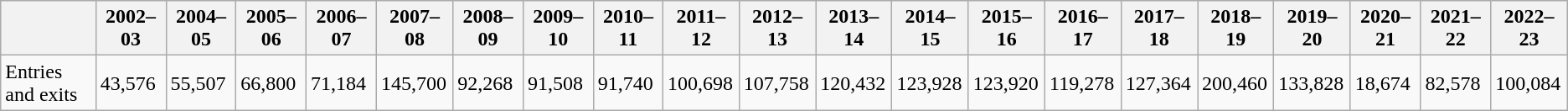<table class="wikitable">
<tr>
<th></th>
<th>2002–03</th>
<th>2004–05</th>
<th>2005–06</th>
<th>2006–07</th>
<th>2007–08</th>
<th>2008–09</th>
<th>2009–10</th>
<th>2010–11</th>
<th>2011–12</th>
<th>2012–13</th>
<th>2013–14</th>
<th>2014–15</th>
<th>2015–16</th>
<th>2016–17</th>
<th>2017–18</th>
<th>2018–19</th>
<th>2019–20</th>
<th>2020–21</th>
<th>2021–22</th>
<th>2022–23</th>
</tr>
<tr>
<td>Entries and exits</td>
<td>43,576</td>
<td>55,507</td>
<td>66,800</td>
<td>71,184</td>
<td>145,700</td>
<td>92,268</td>
<td>91,508</td>
<td>91,740</td>
<td>100,698</td>
<td>107,758</td>
<td>120,432</td>
<td>123,928</td>
<td>123,920</td>
<td>119,278</td>
<td>127,364</td>
<td>200,460</td>
<td>133,828</td>
<td>18,674</td>
<td>82,578</td>
<td>100,084</td>
</tr>
</table>
